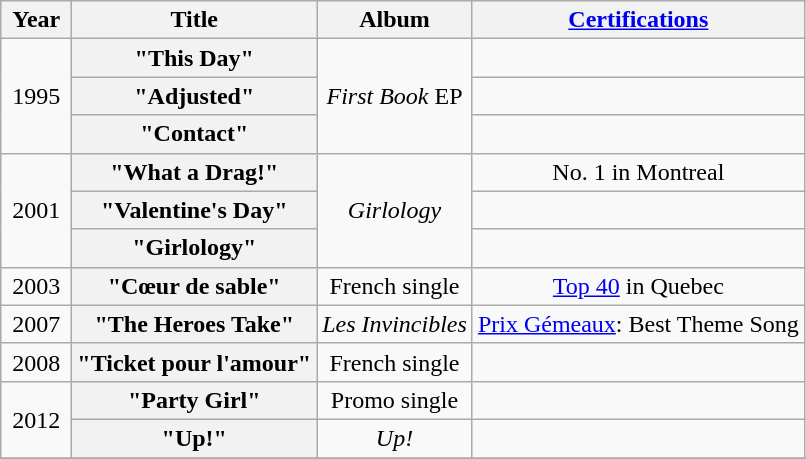<table class="wikitable plainrowheaders" style="text-align:center;">
<tr>
<th scope="col" rowspan="1" style="width:2.5em;">Year</th>
<th scope="col" rowspan="1">Title</th>
<th scope="col" rowspan="1">Album</th>
<th scope="col" rowspan="1"><a href='#'>Certifications</a></th>
</tr>
<tr>
<td rowspan="3">1995</td>
<th scope="row">"This Day"</th>
<td rowspan="3"><em>First Book</em> EP</td>
<td></td>
</tr>
<tr>
<th scope="row">"Adjusted"</th>
<td></td>
</tr>
<tr>
<th scope="row">"Contact"</th>
<td></td>
</tr>
<tr>
<td rowspan="3">2001</td>
<th scope="row">"What a Drag!"</th>
<td rowspan="3"><em>Girlology</em></td>
<td>No. 1 in Montreal</td>
</tr>
<tr>
<th scope="row">"Valentine's Day"</th>
<td></td>
</tr>
<tr>
<th scope="row">"Girlology"</th>
<td></td>
</tr>
<tr>
<td rowspan="1">2003</td>
<th scope="row">"Cœur de sable"</th>
<td>French single</td>
<td><a href='#'>Top 40</a> in Quebec</td>
</tr>
<tr>
<td rowspan="1">2007</td>
<th scope="row">"The Heroes Take"</th>
<td><em>Les Invincibles</em></td>
<td><a href='#'>Prix Gémeaux</a>: Best Theme Song</td>
</tr>
<tr>
<td rowspan="1">2008</td>
<th scope="row">"Ticket pour l'amour"</th>
<td>French single</td>
<td></td>
</tr>
<tr>
<td rowspan="2">2012</td>
<th scope="row">"Party Girl"</th>
<td>Promo single</td>
<td></td>
</tr>
<tr>
<th scope="row">"Up!"</th>
<td><em>Up!</em></td>
<td></td>
</tr>
<tr>
</tr>
</table>
